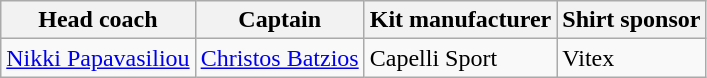<table class="wikitable sortable" style="text-align: left;">
<tr>
<th>Head coach</th>
<th>Captain</th>
<th>Kit manufacturer</th>
<th>Shirt sponsor</th>
</tr>
<tr>
<td> <a href='#'>Nikki Papavasiliou</a></td>
<td> <a href='#'>Christos Batzios</a></td>
<td> Capelli Sport</td>
<td> Vitex</td>
</tr>
</table>
